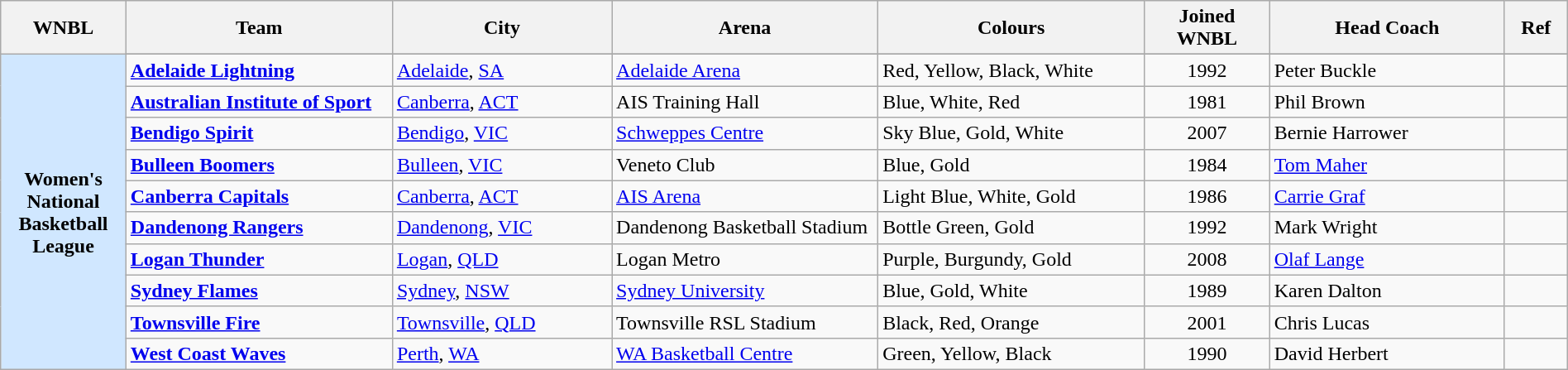<table class="wikitable" style="width:100%; text-align:left;" >
<tr>
<th style="width:8%">WNBL</th>
<th style="width:17%">Team</th>
<th style="width:14%">City</th>
<th style="width:17%">Arena</th>
<th style="width:17%">Colours</th>
<th style="width:8%">Joined WNBL</th>
<th style="width:15%">Head Coach</th>
<th style="width:7%">Ref</th>
</tr>
<tr>
<th rowspan="11" style="background:#d0e7ff; text-align:center;"><strong>Women's National Basketball League</strong></th>
</tr>
<tr>
<td><strong><a href='#'>Adelaide Lightning</a></strong></td>
<td><a href='#'>Adelaide</a>, <a href='#'>SA</a></td>
<td><a href='#'>Adelaide Arena</a></td>
<td>Red, Yellow, Black, White</td>
<td align=center>1992</td>
<td>Peter Buckle</td>
<td></td>
</tr>
<tr>
<td><strong><a href='#'>Australian Institute of Sport</a></strong></td>
<td><a href='#'>Canberra</a>, <a href='#'>ACT</a></td>
<td>AIS Training Hall</td>
<td>Blue, White, Red</td>
<td align=center>1981</td>
<td>Phil Brown</td>
<td></td>
</tr>
<tr>
<td><strong><a href='#'>Bendigo Spirit</a></strong></td>
<td><a href='#'>Bendigo</a>, <a href='#'>VIC</a></td>
<td><a href='#'>Schweppes Centre</a></td>
<td>Sky Blue, Gold, White</td>
<td align=center>2007</td>
<td>Bernie Harrower</td>
<td></td>
</tr>
<tr>
<td><strong><a href='#'>Bulleen Boomers</a></strong></td>
<td><a href='#'>Bulleen</a>, <a href='#'>VIC</a></td>
<td>Veneto Club</td>
<td>Blue, Gold</td>
<td align=center>1984</td>
<td><a href='#'>Tom Maher</a></td>
<td></td>
</tr>
<tr>
<td><strong><a href='#'>Canberra Capitals</a></strong></td>
<td><a href='#'>Canberra</a>, <a href='#'>ACT</a></td>
<td><a href='#'>AIS Arena</a></td>
<td>Light Blue, White, Gold</td>
<td align=center>1986</td>
<td><a href='#'>Carrie Graf</a></td>
<td></td>
</tr>
<tr>
<td><strong><a href='#'>Dandenong Rangers</a></strong></td>
<td><a href='#'>Dandenong</a>, <a href='#'>VIC</a></td>
<td>Dandenong Basketball Stadium</td>
<td>Bottle Green, Gold</td>
<td align=center>1992</td>
<td>Mark Wright</td>
<td></td>
</tr>
<tr>
<td><strong><a href='#'>Logan Thunder</a></strong></td>
<td><a href='#'>Logan</a>, <a href='#'>QLD</a></td>
<td>Logan Metro</td>
<td>Purple, Burgundy, Gold</td>
<td align=center>2008</td>
<td><a href='#'>Olaf Lange</a></td>
<td></td>
</tr>
<tr>
<td><strong><a href='#'>Sydney Flames</a></strong></td>
<td><a href='#'>Sydney</a>, <a href='#'>NSW</a></td>
<td><a href='#'>Sydney University</a></td>
<td>Blue, Gold, White</td>
<td align=center>1989</td>
<td>Karen Dalton</td>
<td></td>
</tr>
<tr>
<td><strong><a href='#'>Townsville Fire</a></strong></td>
<td><a href='#'>Townsville</a>, <a href='#'>QLD</a></td>
<td>Townsville RSL Stadium</td>
<td>Black, Red, Orange</td>
<td align=center>2001</td>
<td>Chris Lucas</td>
<td></td>
</tr>
<tr>
<td><strong><a href='#'>West Coast Waves</a></strong></td>
<td><a href='#'>Perth</a>, <a href='#'>WA</a></td>
<td><a href='#'>WA Basketball Centre</a></td>
<td>Green, Yellow, Black</td>
<td align=center>1990</td>
<td>David Herbert</td>
<td></td>
</tr>
</table>
